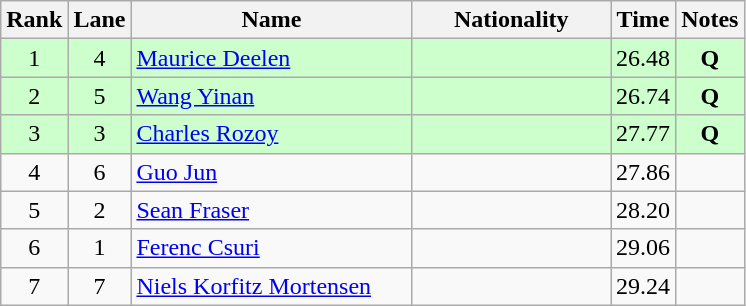<table class="wikitable sortable" style="text-align:center">
<tr>
<th>Rank</th>
<th>Lane</th>
<th style="width:180px">Name</th>
<th style="width:125px">Nationality</th>
<th>Time</th>
<th>Notes</th>
</tr>
<tr style="background:#cfc;">
<td>1</td>
<td>4</td>
<td style="text-align:left;"><a href='#'>Maurice Deelen</a></td>
<td style="text-align:left;"></td>
<td>26.48</td>
<td><strong>Q</strong></td>
</tr>
<tr style="background:#cfc;">
<td>2</td>
<td>5</td>
<td style="text-align:left;"><a href='#'>Wang Yinan</a></td>
<td style="text-align:left;"></td>
<td>26.74</td>
<td><strong>Q</strong></td>
</tr>
<tr style="background:#cfc;">
<td>3</td>
<td>3</td>
<td style="text-align:left;"><a href='#'>Charles Rozoy</a></td>
<td style="text-align:left;"></td>
<td>27.77</td>
<td><strong>Q</strong></td>
</tr>
<tr>
<td>4</td>
<td>6</td>
<td style="text-align:left;"><a href='#'>Guo Jun</a></td>
<td style="text-align:left;"></td>
<td>27.86</td>
<td></td>
</tr>
<tr>
<td>5</td>
<td>2</td>
<td style="text-align:left;"><a href='#'>Sean Fraser</a></td>
<td style="text-align:left;"></td>
<td>28.20</td>
<td></td>
</tr>
<tr>
<td>6</td>
<td>1</td>
<td style="text-align:left;"><a href='#'>Ferenc Csuri</a></td>
<td style="text-align:left;"></td>
<td>29.06</td>
<td></td>
</tr>
<tr>
<td>7</td>
<td>7</td>
<td style="text-align:left;"><a href='#'>Niels Korfitz Mortensen</a></td>
<td style="text-align:left;"></td>
<td>29.24</td>
<td></td>
</tr>
</table>
